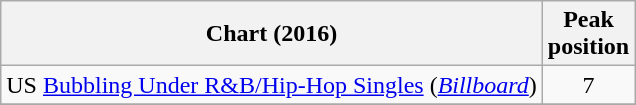<table class="wikitable plainrowheaders sortable" style="text-align:center;">
<tr>
<th scope="col">Chart (2016)</th>
<th scope="col">Peak<br>position</th>
</tr>
<tr>
<td scope="row">US <a href='#'>Bubbling Under R&B/Hip-Hop Singles</a> (<em><a href='#'>Billboard</a></em>)</td>
<td style="text-align:center;">7</td>
</tr>
<tr>
</tr>
</table>
